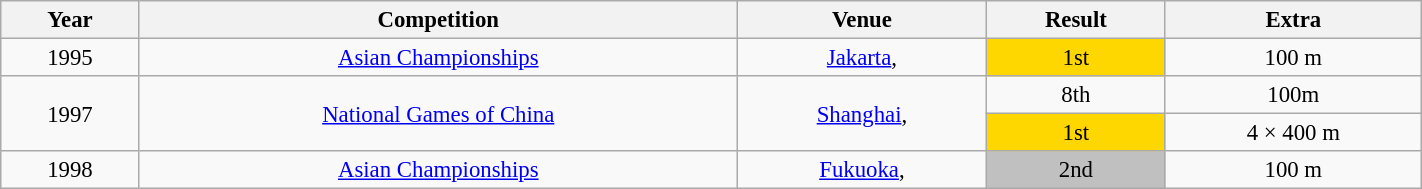<table class="wikitable" style=" text-align:center; font-size:95%;" width="75%">
<tr>
<th>Year</th>
<th>Competition</th>
<th>Venue</th>
<th>Result</th>
<th>Extra</th>
</tr>
<tr>
<td>1995</td>
<td><a href='#'>Asian Championships</a></td>
<td><a href='#'>Jakarta</a>, </td>
<td bgcolor="gold">1st</td>
<td>100 m</td>
</tr>
<tr>
<td rowspan=2>1997</td>
<td rowspan=2><a href='#'>National Games of China</a></td>
<td rowspan=2><a href='#'>Shanghai</a>, </td>
<td>8th</td>
<td>100m</td>
</tr>
<tr>
<td bgcolor="gold">1st</td>
<td>4 × 400 m</td>
</tr>
<tr>
<td>1998</td>
<td><a href='#'>Asian Championships</a></td>
<td><a href='#'>Fukuoka</a>, </td>
<td bgcolor="silver" align="center">2nd</td>
<td>100 m</td>
</tr>
</table>
